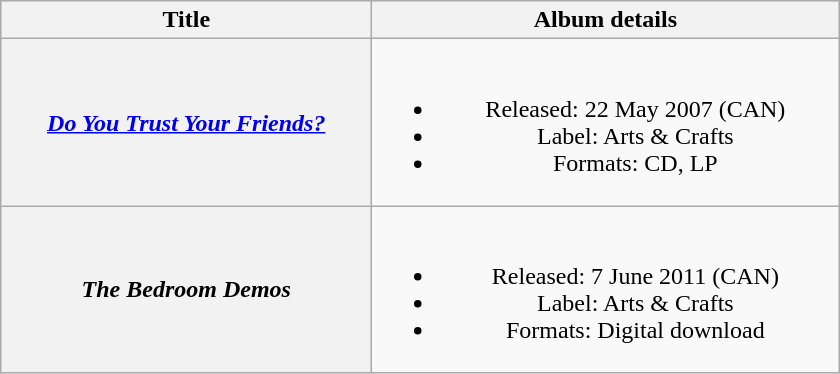<table class="wikitable plainrowheaders" style="text-align:center;">
<tr>
<th scope="col" style="width:15em;">Title</th>
<th scope="col" style="width:19em;">Album details</th>
</tr>
<tr>
<th scope="row"><em><a href='#'>Do You Trust Your Friends?</a></em></th>
<td><br><ul><li>Released: 22 May 2007 <span>(CAN)</span></li><li>Label: Arts & Crafts</li><li>Formats: CD, LP</li></ul></td>
</tr>
<tr>
<th scope="row"><em>The Bedroom Demos</em></th>
<td><br><ul><li>Released: 7 June 2011 <span>(CAN)</span></li><li>Label: Arts & Crafts</li><li>Formats: Digital download</li></ul></td>
</tr>
</table>
